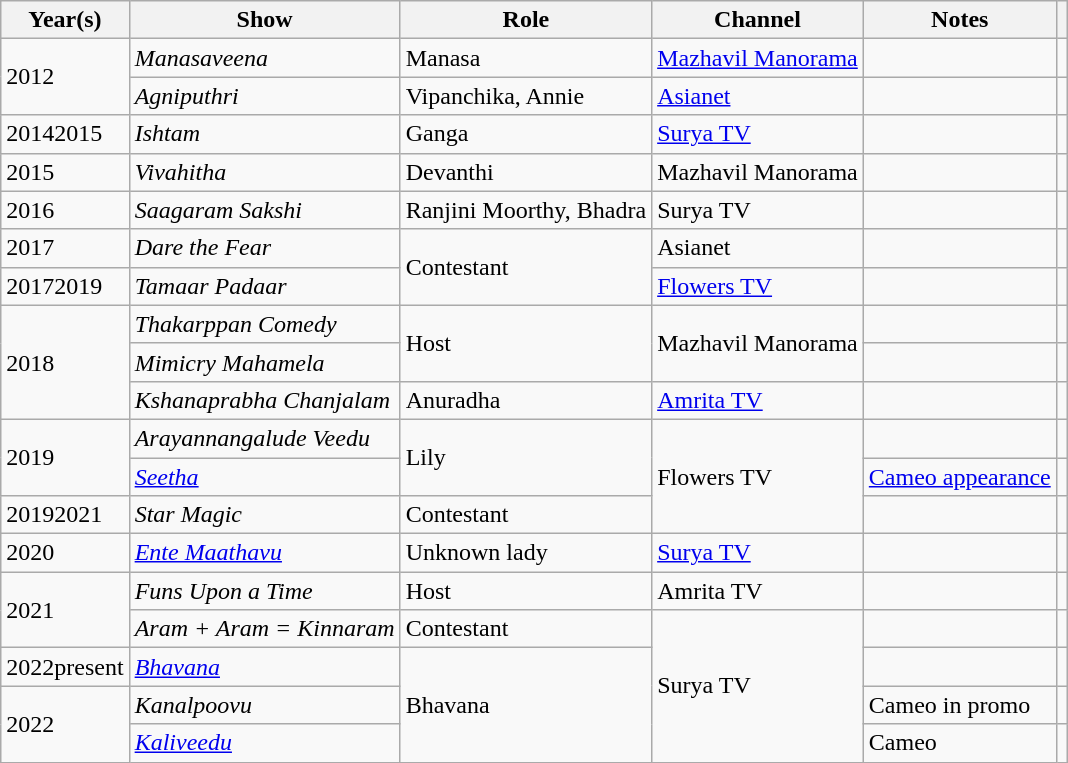<table class="wikitable sortable">
<tr>
<th>Year(s)</th>
<th>Show</th>
<th>Role</th>
<th class="unsortable">Channel</th>
<th class="unsortable">Notes</th>
<th class="unsortable"></th>
</tr>
<tr>
<td rowspan="2">2012</td>
<td><em>Manasaveena</em></td>
<td>Manasa</td>
<td><a href='#'>Mazhavil Manorama</a></td>
<td></td>
<td></td>
</tr>
<tr>
<td><em>Agniputhri</em></td>
<td>Vipanchika, Annie</td>
<td><a href='#'>Asianet</a></td>
<td></td>
<td></td>
</tr>
<tr>
<td>20142015</td>
<td><em>Ishtam</em></td>
<td>Ganga</td>
<td><a href='#'>Surya TV</a></td>
<td></td>
<td></td>
</tr>
<tr>
<td>2015</td>
<td><em>Vivahitha</em></td>
<td>Devanthi</td>
<td>Mazhavil Manorama</td>
<td></td>
<td></td>
</tr>
<tr>
<td>2016</td>
<td><em>Saagaram Sakshi</em></td>
<td>Ranjini Moorthy, Bhadra</td>
<td>Surya TV</td>
<td></td>
<td></td>
</tr>
<tr>
<td>2017</td>
<td><em>Dare the Fear</em></td>
<td rowspan="2">Contestant</td>
<td>Asianet</td>
<td></td>
<td></td>
</tr>
<tr>
<td>20172019</td>
<td><em>Tamaar Padaar</em></td>
<td><a href='#'>Flowers TV</a></td>
<td></td>
<td></td>
</tr>
<tr>
<td rowspan="3">2018</td>
<td><em>Thakarppan Comedy</em></td>
<td rowspan="2">Host</td>
<td rowspan="2">Mazhavil Manorama</td>
<td></td>
<td></td>
</tr>
<tr>
<td><em>Mimicry Mahamela</em></td>
<td></td>
<td></td>
</tr>
<tr>
<td><em>Kshanaprabha Chanjalam</em></td>
<td>Anuradha</td>
<td><a href='#'>Amrita TV</a></td>
<td></td>
<td></td>
</tr>
<tr>
<td rowspan="2">2019</td>
<td><em>Arayannangalude Veedu</em></td>
<td rowspan="2">Lily</td>
<td rowspan="3">Flowers TV</td>
<td></td>
<td></td>
</tr>
<tr>
<td><em><a href='#'>Seetha</a></em></td>
<td><a href='#'>Cameo appearance</a></td>
<td></td>
</tr>
<tr>
<td>20192021</td>
<td><em>Star Magic</em></td>
<td>Contestant</td>
<td></td>
<td></td>
</tr>
<tr>
<td>2020</td>
<td><em><a href='#'>Ente Maathavu</a></em></td>
<td>Unknown lady</td>
<td><a href='#'>Surya TV</a></td>
<td></td>
<td></td>
</tr>
<tr>
<td rowspan="2">2021</td>
<td><em>Funs Upon a Time</em></td>
<td>Host</td>
<td>Amrita TV</td>
<td></td>
<td></td>
</tr>
<tr>
<td><em>Aram + Aram = Kinnaram</em></td>
<td>Contestant</td>
<td rowspan="4">Surya TV</td>
<td></td>
<td></td>
</tr>
<tr>
<td>2022present</td>
<td><em><a href='#'>Bhavana</a></em></td>
<td rowspan="3">Bhavana</td>
<td></td>
<td></td>
</tr>
<tr>
<td rowspan="2">2022</td>
<td><em>Kanalpoovu</em></td>
<td>Cameo in promo</td>
<td></td>
</tr>
<tr>
<td><em><a href='#'>Kaliveedu</a></em></td>
<td>Cameo</td>
<td></td>
</tr>
</table>
